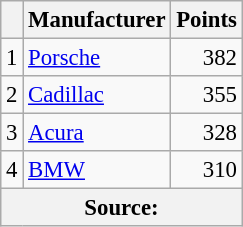<table class="wikitable" style="font-size: 95%;">
<tr>
<th scope="col"></th>
<th scope="col">Manufacturer</th>
<th scope="col">Points</th>
</tr>
<tr>
<td align=center>1</td>
<td> <a href='#'>Porsche</a></td>
<td align=right>382</td>
</tr>
<tr>
<td align=center>2</td>
<td> <a href='#'>Cadillac</a></td>
<td align=right>355</td>
</tr>
<tr>
<td align=center>3</td>
<td> <a href='#'>Acura</a></td>
<td align=right>328</td>
</tr>
<tr>
<td align=center>4</td>
<td> <a href='#'>BMW</a></td>
<td align=right>310</td>
</tr>
<tr>
<th colspan=5>Source:</th>
</tr>
</table>
